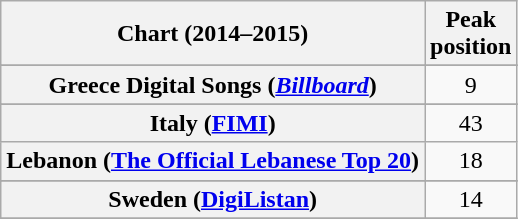<table class="wikitable sortable plainrowheaders">
<tr>
<th scope="col">Chart (2014–2015)</th>
<th scope="col">Peak<br>position</th>
</tr>
<tr>
</tr>
<tr>
</tr>
<tr>
</tr>
<tr>
<th scope="row">Greece Digital Songs (<em><a href='#'>Billboard</a></em>)</th>
<td style="text-align:center;">9</td>
</tr>
<tr>
</tr>
<tr>
<th scope="row">Italy (<a href='#'>FIMI</a>)</th>
<td align="center">43</td>
</tr>
<tr>
<th scope="row">Lebanon (<a href='#'>The Official Lebanese Top 20</a>)</th>
<td align="center">18</td>
</tr>
<tr>
</tr>
<tr>
<th scope="row">Sweden (<a href='#'>DigiListan</a>)</th>
<td align="center">14</td>
</tr>
<tr>
</tr>
</table>
